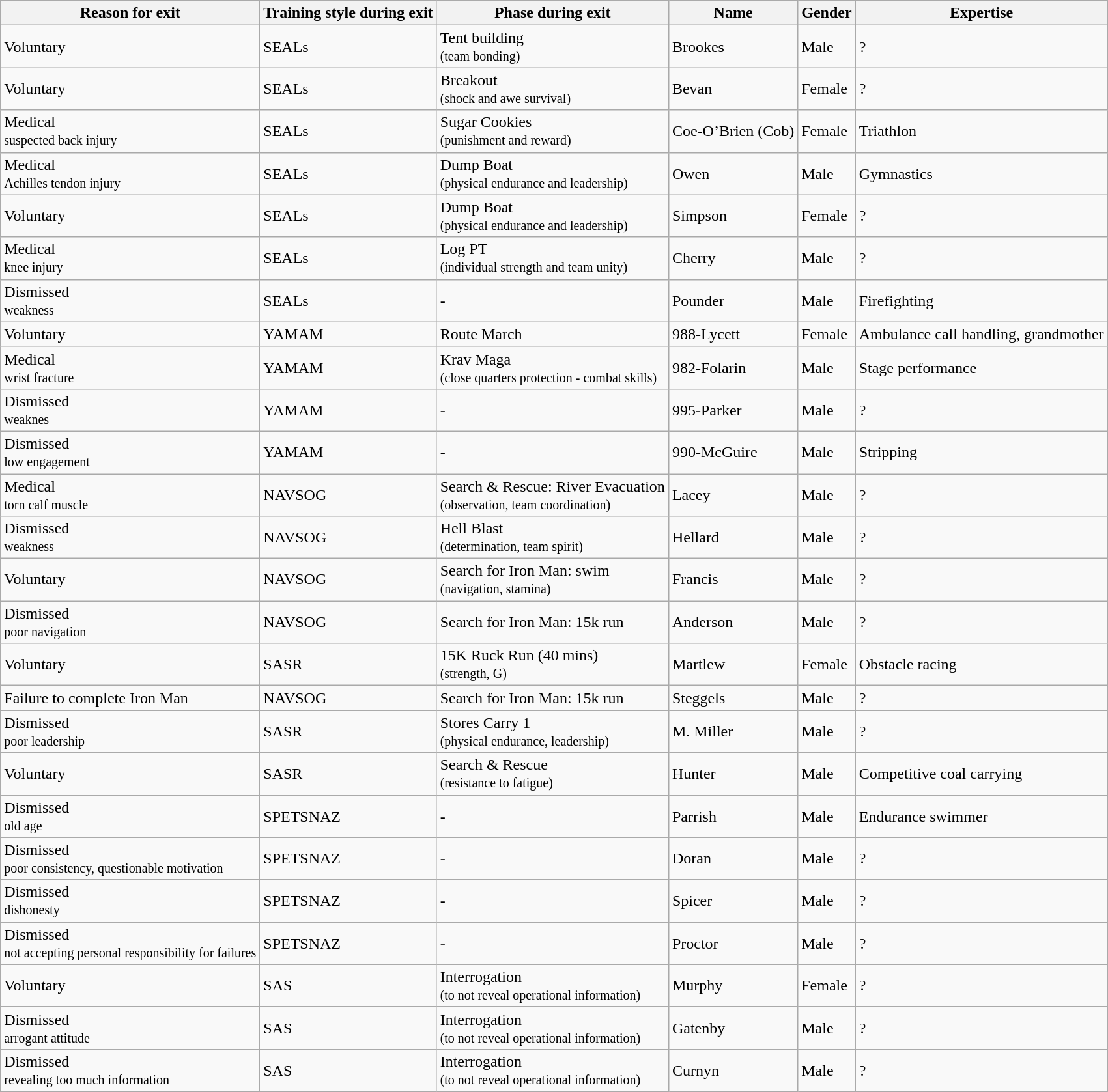<table class="wikitable sortable">
<tr>
<th>Reason for exit</th>
<th>Training style during exit</th>
<th>Phase during exit</th>
<th>Name</th>
<th>Gender</th>
<th>Expertise</th>
</tr>
<tr>
<td>Voluntary</td>
<td>SEALs</td>
<td>Tent building<br><small>(team bonding)</small></td>
<td>Brookes</td>
<td>Male</td>
<td>?</td>
</tr>
<tr>
<td>Voluntary</td>
<td>SEALs</td>
<td>Breakout<br><small>(shock and awe survival)</small></td>
<td>Bevan</td>
<td>Female</td>
<td>?</td>
</tr>
<tr>
<td>Medical<br><small>suspected back injury</small></td>
<td>SEALs</td>
<td>Sugar Cookies<br><small>(punishment and reward)</small></td>
<td>Coe-O’Brien (Cob)</td>
<td>Female</td>
<td>Triathlon</td>
</tr>
<tr>
<td>Medical<br><small>Achilles tendon injury</small></td>
<td>SEALs</td>
<td>Dump Boat<br><small>(physical endurance and leadership)</small></td>
<td>Owen</td>
<td>Male</td>
<td>Gymnastics</td>
</tr>
<tr>
<td>Voluntary</td>
<td>SEALs</td>
<td>Dump Boat<br><small>(physical endurance and leadership)</small></td>
<td>Simpson</td>
<td>Female</td>
<td>?</td>
</tr>
<tr>
<td>Medical<br><small>knee injury</small></td>
<td>SEALs</td>
<td>Log PT<br><small>(individual strength and team unity)</small></td>
<td>Cherry</td>
<td>Male</td>
<td>?</td>
</tr>
<tr>
<td>Dismissed<br><small>weakness</small></td>
<td>SEALs</td>
<td>-</td>
<td>Pounder</td>
<td>Male</td>
<td>Firefighting</td>
</tr>
<tr>
<td>Voluntary</td>
<td>YAMAM</td>
<td>Route March</td>
<td>988-Lycett</td>
<td>Female</td>
<td>Ambulance call handling, grandmother</td>
</tr>
<tr>
<td>Medical<br><small>wrist fracture</small></td>
<td>YAMAM</td>
<td>Krav Maga<br><small>(close quarters protection - combat skills)</small></td>
<td>982-Folarin</td>
<td>Male</td>
<td>Stage performance</td>
</tr>
<tr>
<td>Dismissed<br><small>weaknes</small></td>
<td>YAMAM</td>
<td>-</td>
<td>995-Parker</td>
<td>Male</td>
<td>?</td>
</tr>
<tr>
<td>Dismissed<br><small>low engagement</small></td>
<td>YAMAM</td>
<td>-</td>
<td>990-McGuire</td>
<td>Male</td>
<td>Stripping</td>
</tr>
<tr>
<td>Medical<br><small>torn calf muscle</small></td>
<td>NAVSOG</td>
<td>Search & Rescue: River Evacuation<br><small>(observation, team coordination)</small></td>
<td>Lacey</td>
<td>Male</td>
<td>?</td>
</tr>
<tr>
<td>Dismissed<br><small>weakness</small></td>
<td>NAVSOG</td>
<td>Hell Blast<br><small>(determination, team spirit)</small></td>
<td>Hellard</td>
<td>Male</td>
<td>?</td>
</tr>
<tr>
<td>Voluntary</td>
<td>NAVSOG</td>
<td>Search for Iron Man: swim<br><small>(navigation, stamina)</small></td>
<td>Francis</td>
<td>Male</td>
<td>?</td>
</tr>
<tr>
<td>Dismissed<br><small>poor navigation</small></td>
<td>NAVSOG</td>
<td>Search for Iron Man: 15k run</td>
<td>Anderson</td>
<td>Male</td>
<td>?</td>
</tr>
<tr>
<td>Voluntary</td>
<td>SASR</td>
<td>15K Ruck Run (40 mins)<br><small>(strength, G)</small></td>
<td>Martlew</td>
<td>Female</td>
<td>Obstacle racing</td>
</tr>
<tr>
<td>Failure to complete Iron Man</td>
<td>NAVSOG</td>
<td>Search for Iron Man: 15k run</td>
<td>Steggels</td>
<td>Male</td>
<td>?</td>
</tr>
<tr>
<td>Dismissed<br><small>poor leadership</small></td>
<td>SASR</td>
<td>Stores Carry 1<br><small>(physical endurance, leadership)</small></td>
<td>M. Miller</td>
<td>Male</td>
<td>?</td>
</tr>
<tr>
<td>Voluntary</td>
<td>SASR</td>
<td>Search & Rescue<br><small>(resistance to fatigue)</small></td>
<td>Hunter</td>
<td>Male</td>
<td>Competitive coal carrying</td>
</tr>
<tr>
<td>Dismissed<br><small>old age</small></td>
<td>SPETSNAZ</td>
<td>-</td>
<td>Parrish</td>
<td>Male</td>
<td>Endurance swimmer</td>
</tr>
<tr>
<td>Dismissed<br><small>poor consistency, questionable motivation</small></td>
<td>SPETSNAZ</td>
<td>-</td>
<td>Doran</td>
<td>Male</td>
<td>?</td>
</tr>
<tr>
<td>Dismissed<br><small>dishonesty</small></td>
<td>SPETSNAZ</td>
<td>-</td>
<td>Spicer</td>
<td>Male</td>
<td>?</td>
</tr>
<tr>
<td>Dismissed<br><small>not accepting personal responsibility for failures</small></td>
<td>SPETSNAZ</td>
<td>-</td>
<td>Proctor</td>
<td>Male</td>
<td>?</td>
</tr>
<tr>
<td>Voluntary</td>
<td>SAS</td>
<td>Interrogation<br><small>(to not reveal operational information)</small></td>
<td>Murphy</td>
<td>Female</td>
<td>?</td>
</tr>
<tr>
<td>Dismissed<br><small>arrogant attitude</small></td>
<td>SAS</td>
<td>Interrogation<br><small>(to not reveal operational information)</small></td>
<td>Gatenby</td>
<td>Male</td>
<td>?</td>
</tr>
<tr>
<td>Dismissed<br><small>revealing too much information</small></td>
<td>SAS</td>
<td>Interrogation<br><small>(to not reveal operational information)</small></td>
<td>Curnyn</td>
<td>Male</td>
<td>?</td>
</tr>
</table>
